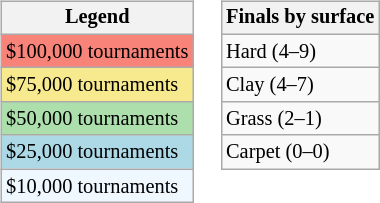<table>
<tr valign=top>
<td><br><table class=wikitable style="font-size:85%">
<tr>
<th>Legend</th>
</tr>
<tr style="background:#f88379;">
<td>$100,000 tournaments</td>
</tr>
<tr style="background:#f7e98e;">
<td>$75,000 tournaments</td>
</tr>
<tr style="background:#addfad;">
<td>$50,000 tournaments</td>
</tr>
<tr style="background:lightblue;">
<td>$25,000 tournaments</td>
</tr>
<tr style="background:#f0f8ff;">
<td>$10,000 tournaments</td>
</tr>
</table>
</td>
<td><br><table class=wikitable style="font-size:85%">
<tr>
<th>Finals by surface</th>
</tr>
<tr>
<td>Hard (4–9)</td>
</tr>
<tr>
<td>Clay (4–7)</td>
</tr>
<tr>
<td>Grass (2–1)</td>
</tr>
<tr>
<td>Carpet (0–0)</td>
</tr>
</table>
</td>
</tr>
</table>
